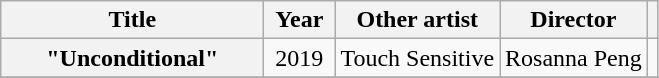<table class="wikitable plainrowheaders" style="text-align:center;">
<tr>
<th scope="col" style="width:10.5em;">Title</th>
<th scope="col" style="width:2.5em;">Year</th>
<th scope="col">Other artist</th>
<th scope="col">Director</th>
<th scope="col"></th>
</tr>
<tr>
<th scope="row">"Unconditional"</th>
<td>2019</td>
<td>Touch Sensitive</td>
<td>Rosanna Peng</td>
<td></td>
</tr>
<tr>
</tr>
</table>
